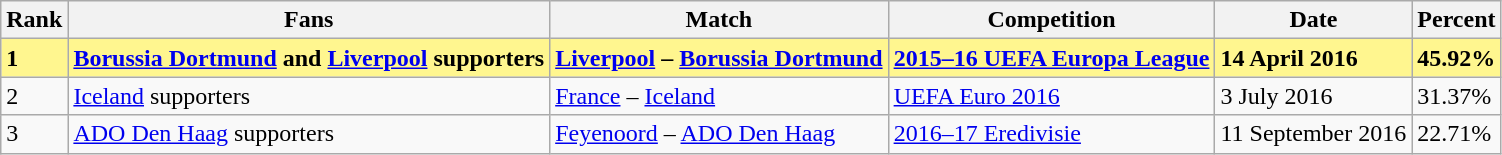<table class="wikitable">
<tr>
<th>Rank</th>
<th>Fans</th>
<th>Match</th>
<th>Competition</th>
<th>Date</th>
<th>Percent</th>
</tr>
<tr style="background-color: #FFF68F; font-weight: bold;">
<td>1</td>
<td><a href='#'>Borussia Dortmund</a> and <a href='#'>Liverpool</a> supporters</td>
<td><a href='#'>Liverpool</a> – <a href='#'>Borussia Dortmund</a></td>
<td><a href='#'>2015–16 UEFA Europa League</a></td>
<td>14 April 2016</td>
<td>45.92%</td>
</tr>
<tr>
<td>2</td>
<td><a href='#'>Iceland</a> supporters</td>
<td><a href='#'>France</a> – <a href='#'>Iceland</a></td>
<td><a href='#'>UEFA Euro 2016</a></td>
<td>3 July 2016</td>
<td>31.37%</td>
</tr>
<tr>
<td>3</td>
<td><a href='#'>ADO Den Haag</a> supporters</td>
<td><a href='#'>Feyenoord</a> – <a href='#'>ADO Den Haag</a></td>
<td><a href='#'>2016–17 Eredivisie</a></td>
<td>11 September 2016</td>
<td>22.71%</td>
</tr>
</table>
